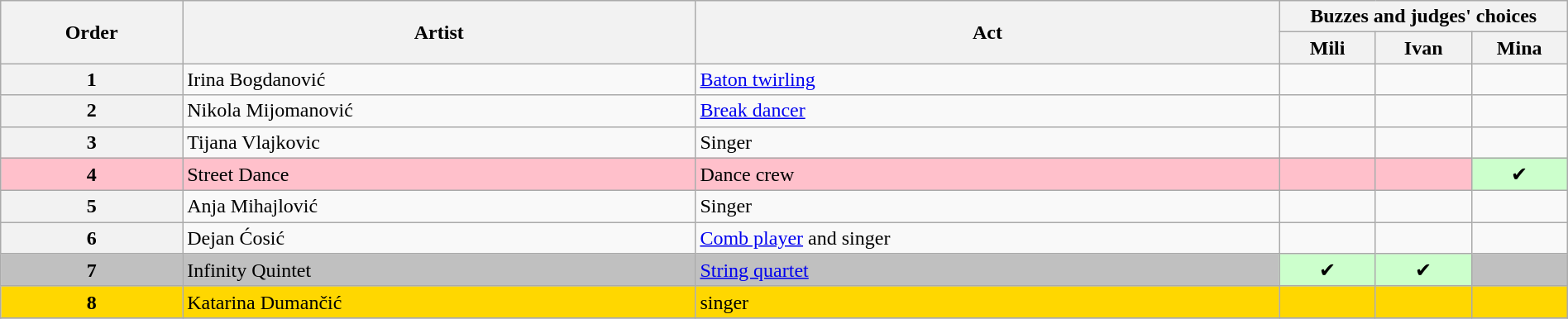<table class="wikitable" style="width:100%;">
<tr>
<th rowspan=2>Order</th>
<th rowspan=2>Artist</th>
<th rowspan=2>Act</th>
<th colspan=3>Buzzes and judges' choices</th>
</tr>
<tr>
<th width="70">Mili</th>
<th width="70">Ivan</th>
<th width="70">Mina</th>
</tr>
<tr>
<th>1</th>
<td>Irina Bogdanović</td>
<td><a href='#'>Baton twirling</a></td>
<td></td>
<td></td>
<td></td>
</tr>
<tr>
<th>2</th>
<td>Nikola Mijomanović</td>
<td><a href='#'>Break dancer</a></td>
<td></td>
<td></td>
<td></td>
</tr>
<tr>
<th>3</th>
<td>Tijana Vlajkovic</td>
<td>Singer</td>
<td></td>
<td></td>
<td></td>
</tr>
<tr>
<th style="background:pink;">4</th>
<td style="background:pink;">Street Dance</td>
<td style="background:pink;">Dance crew</td>
<td style="background:pink;"></td>
<td style="background:pink;"></td>
<td style="background:#cfc; text-align:center;">✔</td>
</tr>
<tr>
<th>5</th>
<td>Anja Mihajlović</td>
<td>Singer</td>
<td></td>
<td></td>
<td></td>
</tr>
<tr>
<th>6</th>
<td>Dejan Ćosić</td>
<td><a href='#'>Comb player</a> and singer</td>
<td></td>
<td></td>
<td></td>
</tr>
<tr>
<th style="background:silver;">7</th>
<td style="background:silver;">Infinity Quintet</td>
<td style="background:silver;"><a href='#'>String quartet</a></td>
<td style="background:#cfc; text-align:center;">✔</td>
<td style="background:#cfc; text-align:center;">✔</td>
<td style="background:silver;"></td>
</tr>
<tr>
<th style="background:gold;">8</th>
<td style="background:gold;">Katarina Dumančić</td>
<td style="background:gold;">singer</td>
<td style="background:gold;"></td>
<td style="background:gold;"></td>
<td style="background:gold;"></td>
</tr>
<tr>
</tr>
</table>
